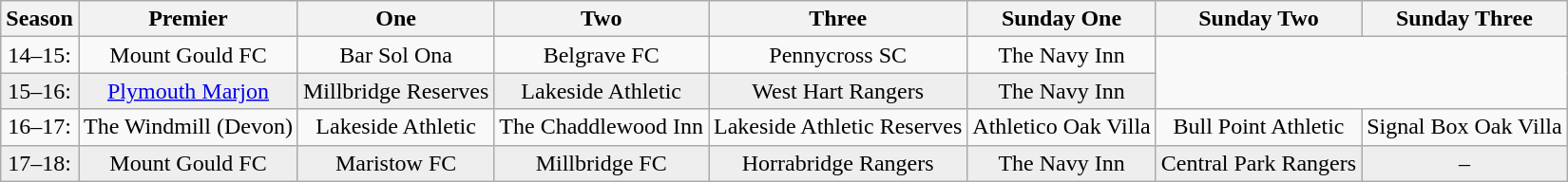<table class="wikitable" style="text-align: center">
<tr>
<th>Season</th>
<th>Premier</th>
<th>One</th>
<th>Two</th>
<th>Three</th>
<th>Sunday One</th>
<th>Sunday Two</th>
<th>Sunday Three</th>
</tr>
<tr>
<td>14–15:</td>
<td>Mount Gould FC</td>
<td>Bar Sol Ona</td>
<td>Belgrave FC</td>
<td>Pennycross SC</td>
<td>The Navy Inn</td>
</tr>
<tr bgcolor=#eeeeee>
<td>15–16:</td>
<td><a href='#'>Plymouth Marjon</a></td>
<td>Millbridge Reserves</td>
<td>Lakeside Athletic</td>
<td>West Hart Rangers</td>
<td>The Navy Inn</td>
</tr>
<tr>
<td>16–17:</td>
<td>The Windmill (Devon)</td>
<td>Lakeside Athletic</td>
<td>The Chaddlewood Inn</td>
<td>Lakeside Athletic Reserves</td>
<td>Athletico Oak Villa</td>
<td>Bull Point Athletic</td>
<td>Signal Box Oak Villa</td>
</tr>
<tr bgcolor=#eeeeee>
<td>17–18:</td>
<td>Mount Gould FC</td>
<td>Maristow FC</td>
<td>Millbridge FC</td>
<td>Horrabridge Rangers</td>
<td>The Navy Inn</td>
<td>Central Park Rangers</td>
<td>–</td>
</tr>
</table>
